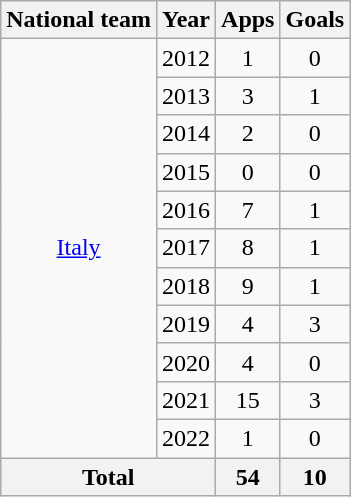<table class="wikitable" style="text-align:center">
<tr>
<th>National team</th>
<th>Year</th>
<th>Apps</th>
<th>Goals</th>
</tr>
<tr>
<td rowspan="11"><a href='#'>Italy</a></td>
<td>2012</td>
<td>1</td>
<td>0</td>
</tr>
<tr>
<td>2013</td>
<td>3</td>
<td>1</td>
</tr>
<tr>
<td>2014</td>
<td>2</td>
<td>0</td>
</tr>
<tr>
<td>2015</td>
<td>0</td>
<td>0</td>
</tr>
<tr>
<td>2016</td>
<td>7</td>
<td>1</td>
</tr>
<tr>
<td>2017</td>
<td>8</td>
<td>1</td>
</tr>
<tr>
<td>2018</td>
<td>9</td>
<td>1</td>
</tr>
<tr>
<td>2019</td>
<td>4</td>
<td>3</td>
</tr>
<tr>
<td>2020</td>
<td>4</td>
<td>0</td>
</tr>
<tr>
<td>2021</td>
<td>15</td>
<td>3</td>
</tr>
<tr>
<td>2022</td>
<td>1</td>
<td>0</td>
</tr>
<tr>
<th colspan="2">Total</th>
<th>54</th>
<th>10</th>
</tr>
</table>
